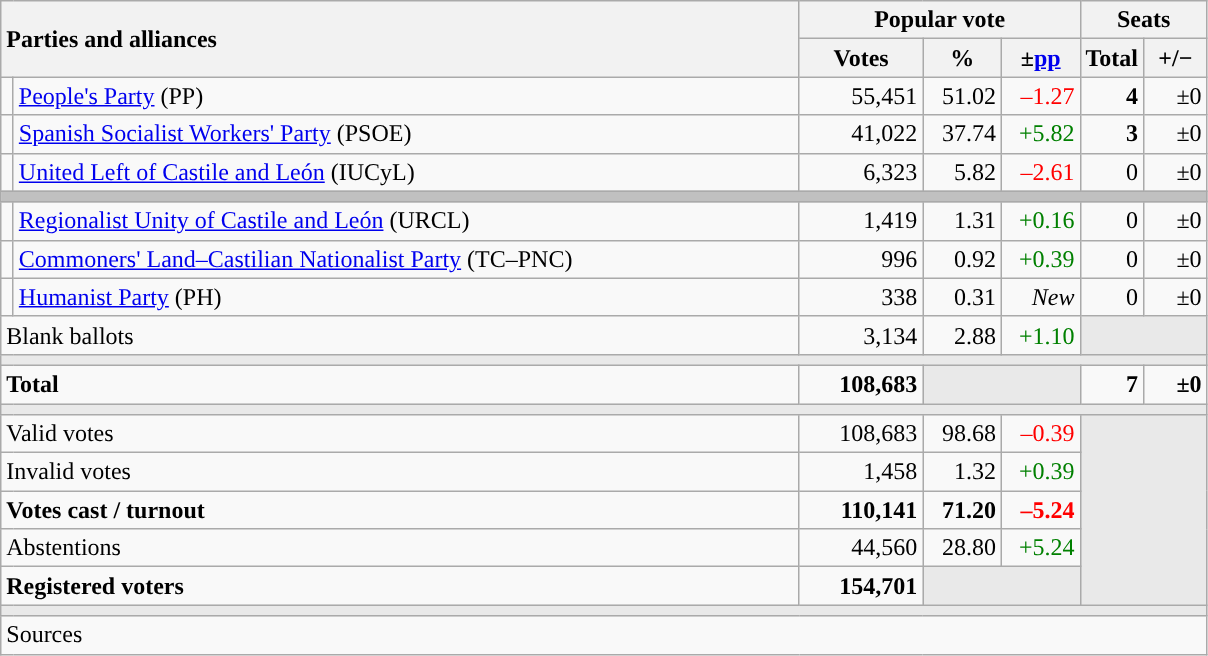<table class="wikitable" style="text-align:right;">
<tr>
<th style="text-align:left;" rowspan="2" colspan="2" width="525">Parties and alliances</th>
<th colspan="3">Popular vote</th>
<th colspan="2">Seats</th>
</tr>
<tr>
<th width="75">Votes</th>
<th width="45">%</th>
<th width="45">±<a href='#'>pp</a></th>
<th width="35">Total</th>
<th width="35">+/−</th>
</tr>
<tr>
<td width="1" style="color:inherit;background:"></td>
<td align="left"><a href='#'>People's Party</a> (PP)</td>
<td>55,451</td>
<td>51.02</td>
<td style="color:red;">–1.27</td>
<td><strong>4</strong></td>
<td>±0</td>
</tr>
<tr>
<td style="color:inherit;background:"></td>
<td align="left"><a href='#'>Spanish Socialist Workers' Party</a> (PSOE)</td>
<td>41,022</td>
<td>37.74</td>
<td style="color:green;">+5.82</td>
<td><strong>3</strong></td>
<td>±0</td>
</tr>
<tr>
<td style="color:inherit;background:"></td>
<td align="left"><a href='#'>United Left of Castile and León</a> (IUCyL)</td>
<td>6,323</td>
<td>5.82</td>
<td style="color:red;">–2.61</td>
<td>0</td>
<td>±0</td>
</tr>
<tr>
<td colspan="7" bgcolor="#C0C0C0"></td>
</tr>
<tr>
<td style="color:inherit;background:"></td>
<td align="left"><a href='#'>Regionalist Unity of Castile and León</a> (URCL)</td>
<td>1,419</td>
<td>1.31</td>
<td style="color:green;">+0.16</td>
<td>0</td>
<td>±0</td>
</tr>
<tr>
<td style="color:inherit;background:"></td>
<td align="left"><a href='#'>Commoners' Land–Castilian Nationalist Party</a> (TC–PNC)</td>
<td>996</td>
<td>0.92</td>
<td style="color:green;">+0.39</td>
<td>0</td>
<td>±0</td>
</tr>
<tr>
<td style="color:inherit;background:"></td>
<td align="left"><a href='#'>Humanist Party</a> (PH)</td>
<td>338</td>
<td>0.31</td>
<td><em>New</em></td>
<td>0</td>
<td>±0</td>
</tr>
<tr>
<td align="left" colspan="2">Blank ballots</td>
<td>3,134</td>
<td>2.88</td>
<td style="color:green;">+1.10</td>
<td bgcolor="#E9E9E9" colspan="2"></td>
</tr>
<tr>
<td colspan="7" bgcolor="#E9E9E9"></td>
</tr>
<tr style="font-weight:bold;">
<td align="left" colspan="2">Total</td>
<td>108,683</td>
<td bgcolor="#E9E9E9" colspan="2"></td>
<td>7</td>
<td>±0</td>
</tr>
<tr>
<td colspan="7" bgcolor="#E9E9E9"></td>
</tr>
<tr>
<td align="left" colspan="2">Valid votes</td>
<td>108,683</td>
<td>98.68</td>
<td style="color:red;">–0.39</td>
<td bgcolor="#E9E9E9" colspan="2" rowspan="5"></td>
</tr>
<tr>
<td align="left" colspan="2">Invalid votes</td>
<td>1,458</td>
<td>1.32</td>
<td style="color:green;">+0.39</td>
</tr>
<tr style="font-weight:bold;">
<td align="left" colspan="2">Votes cast / turnout</td>
<td>110,141</td>
<td>71.20</td>
<td style="color:red;">–5.24</td>
</tr>
<tr>
<td align="left" colspan="2">Abstentions</td>
<td>44,560</td>
<td>28.80</td>
<td style="color:green;">+5.24</td>
</tr>
<tr style="font-weight:bold;">
<td align="left" colspan="2">Registered voters</td>
<td>154,701</td>
<td bgcolor="#E9E9E9" colspan="2"></td>
</tr>
<tr>
<td colspan="7" bgcolor="#E9E9E9"></td>
</tr>
<tr>
<td align="left" colspan="7">Sources</td>
</tr>
</table>
